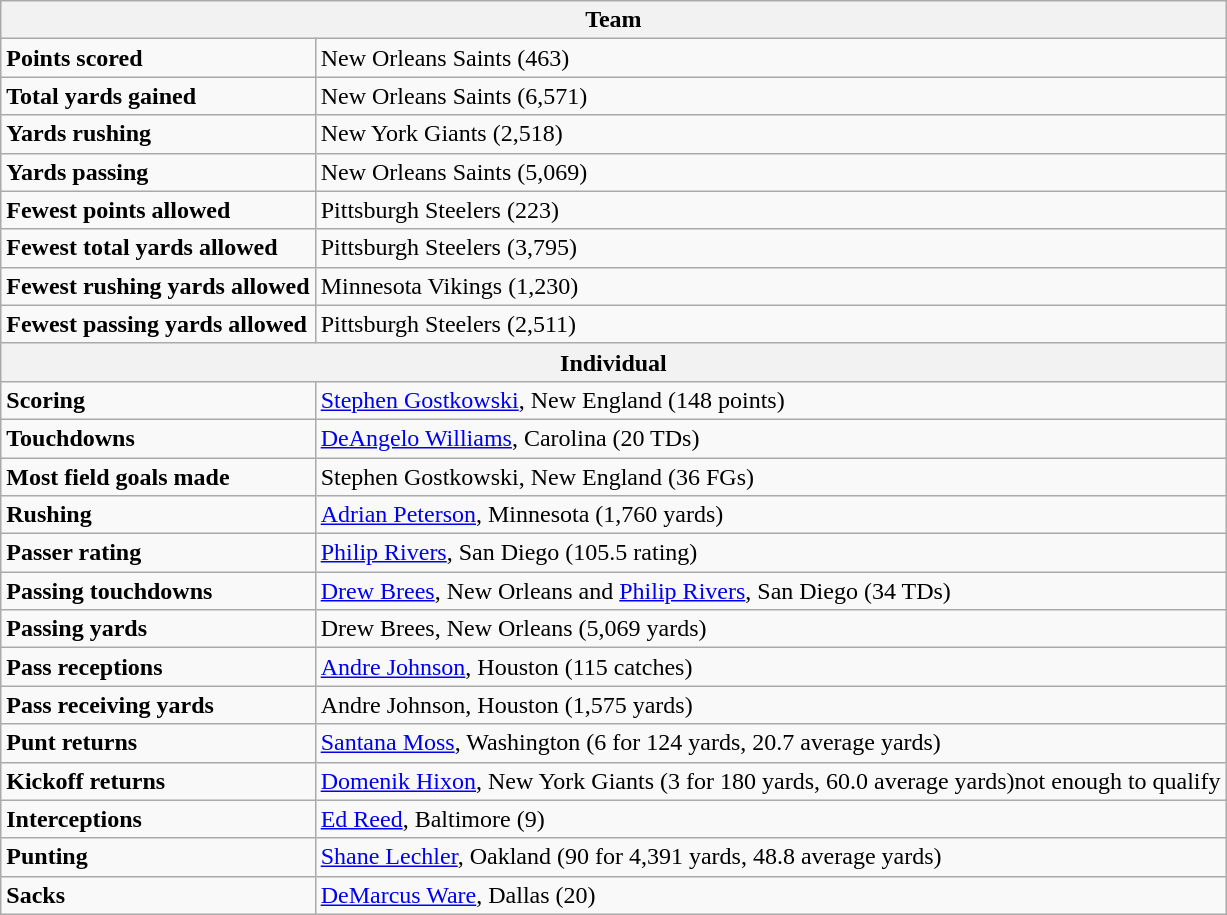<table class="wikitable">
<tr>
<th colspan=2>Team</th>
</tr>
<tr>
<td><strong>Points scored</strong></td>
<td>New Orleans Saints (463)</td>
</tr>
<tr>
<td><strong>Total yards gained</strong></td>
<td>New Orleans Saints (6,571)</td>
</tr>
<tr>
<td><strong>Yards rushing</strong></td>
<td>New York Giants (2,518)</td>
</tr>
<tr>
<td><strong>Yards passing</strong></td>
<td>New Orleans Saints (5,069)</td>
</tr>
<tr>
<td><strong>Fewest points allowed</strong></td>
<td>Pittsburgh Steelers (223)</td>
</tr>
<tr>
<td><strong>Fewest total yards allowed</strong></td>
<td>Pittsburgh Steelers (3,795)</td>
</tr>
<tr>
<td><strong>Fewest rushing yards allowed</strong></td>
<td>Minnesota Vikings (1,230)</td>
</tr>
<tr>
<td><strong>Fewest passing yards allowed</strong></td>
<td>Pittsburgh Steelers (2,511)</td>
</tr>
<tr>
<th colspan=2>Individual</th>
</tr>
<tr>
<td><strong>Scoring</strong></td>
<td><a href='#'>Stephen Gostkowski</a>, New England (148 points)</td>
</tr>
<tr>
<td><strong>Touchdowns</strong></td>
<td><a href='#'>DeAngelo Williams</a>, Carolina (20 TDs)</td>
</tr>
<tr>
<td><strong>Most field goals made</strong></td>
<td>Stephen Gostkowski, New England (36 FGs)</td>
</tr>
<tr>
<td><strong>Rushing</strong></td>
<td><a href='#'>Adrian Peterson</a>, Minnesota (1,760 yards)</td>
</tr>
<tr>
<td><strong>Passer rating</strong></td>
<td><a href='#'>Philip Rivers</a>, San Diego (105.5 rating)</td>
</tr>
<tr>
<td><strong>Passing touchdowns</strong></td>
<td><a href='#'>Drew Brees</a>, New Orleans and <a href='#'>Philip Rivers</a>, San Diego (34 TDs)</td>
</tr>
<tr>
<td><strong>Passing yards</strong></td>
<td>Drew Brees, New Orleans (5,069 yards)</td>
</tr>
<tr>
<td><strong>Pass receptions</strong></td>
<td><a href='#'>Andre Johnson</a>, Houston (115 catches)</td>
</tr>
<tr>
<td><strong>Pass receiving yards</strong></td>
<td>Andre Johnson, Houston (1,575 yards)</td>
</tr>
<tr>
<td><strong>Punt returns</strong></td>
<td><a href='#'>Santana Moss</a>, Washington (6 for 124 yards, 20.7 average yards)</td>
</tr>
<tr>
<td><strong>Kickoff returns</strong></td>
<td><a href='#'>Domenik Hixon</a>, New York Giants (3 for 180 yards, 60.0 average yards)not enough to qualify</td>
</tr>
<tr>
<td><strong>Interceptions</strong></td>
<td><a href='#'>Ed Reed</a>, Baltimore (9)</td>
</tr>
<tr>
<td><strong>Punting</strong></td>
<td><a href='#'>Shane Lechler</a>, Oakland (90 for 4,391 yards, 48.8 average yards)</td>
</tr>
<tr>
<td><strong>Sacks</strong></td>
<td><a href='#'>DeMarcus Ware</a>, Dallas (20)</td>
</tr>
</table>
